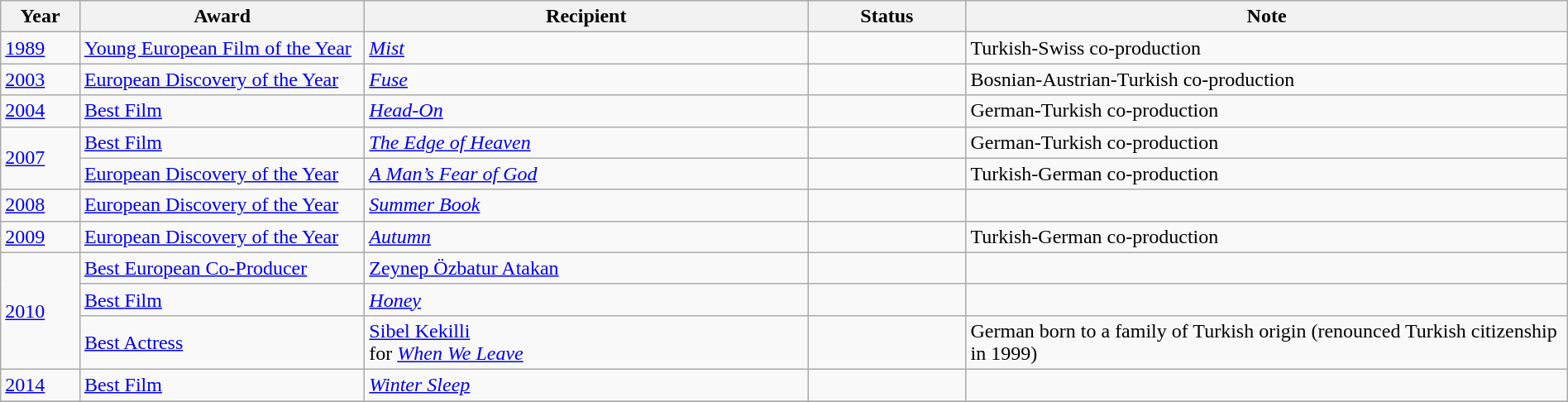<table class="wikitable" width="100%" cellpadding="5">
<tr>
<th width="5%">Year</th>
<th width="18%">Award</th>
<th width="28%">Recipient</th>
<th width="10%">Status</th>
<th width="38%">Note</th>
</tr>
<tr>
<td><a href='#'>1989</a></td>
<td><a href='#'>Young European Film of the Year</a></td>
<td><em><a href='#'>Mist</a></em></td>
<td></td>
<td>Turkish-Swiss co-production</td>
</tr>
<tr>
<td><a href='#'>2003</a></td>
<td><a href='#'>European Discovery of the Year</a></td>
<td><em><a href='#'>Fuse</a></em></td>
<td></td>
<td>Bosnian-Austrian-Turkish co-production</td>
</tr>
<tr>
<td><a href='#'>2004</a></td>
<td><a href='#'>Best Film</a></td>
<td><em><a href='#'>Head-On</a></em></td>
<td></td>
<td>German-Turkish co-production</td>
</tr>
<tr>
<td rowspan="2"><a href='#'>2007</a></td>
<td><a href='#'>Best Film</a></td>
<td><em><a href='#'>The Edge of Heaven</a></em></td>
<td></td>
<td>German-Turkish co-production</td>
</tr>
<tr>
<td><a href='#'>European Discovery of the Year</a></td>
<td><em><a href='#'>A Man’s Fear of God</a></em></td>
<td></td>
<td>Turkish-German co-production</td>
</tr>
<tr>
<td><a href='#'>2008</a></td>
<td><a href='#'>European Discovery of the Year</a></td>
<td><em><a href='#'>Summer Book</a></em></td>
<td></td>
<td></td>
</tr>
<tr>
<td><a href='#'>2009</a></td>
<td><a href='#'>European Discovery of the Year</a></td>
<td><em><a href='#'>Autumn</a></em></td>
<td></td>
<td>Turkish-German co-production</td>
</tr>
<tr>
<td rowspan="3"><a href='#'>2010</a></td>
<td><a href='#'>Best European Co-Producer</a></td>
<td><a href='#'>Zeynep Özbatur Atakan</a></td>
<td></td>
<td></td>
</tr>
<tr>
<td><a href='#'>Best Film</a></td>
<td><em><a href='#'>Honey</a></em></td>
<td></td>
<td></td>
</tr>
<tr>
<td><a href='#'>Best Actress</a></td>
<td><a href='#'>Sibel Kekilli</a> <br>for <em><a href='#'>When We Leave</a></em></td>
<td></td>
<td>German born to a family of Turkish origin (renounced Turkish citizenship in 1999)</td>
</tr>
<tr>
<td><a href='#'>2014</a></td>
<td><a href='#'>Best Film</a></td>
<td><em><a href='#'>Winter Sleep</a></em></td>
<td></td>
<td></td>
</tr>
<tr>
</tr>
</table>
